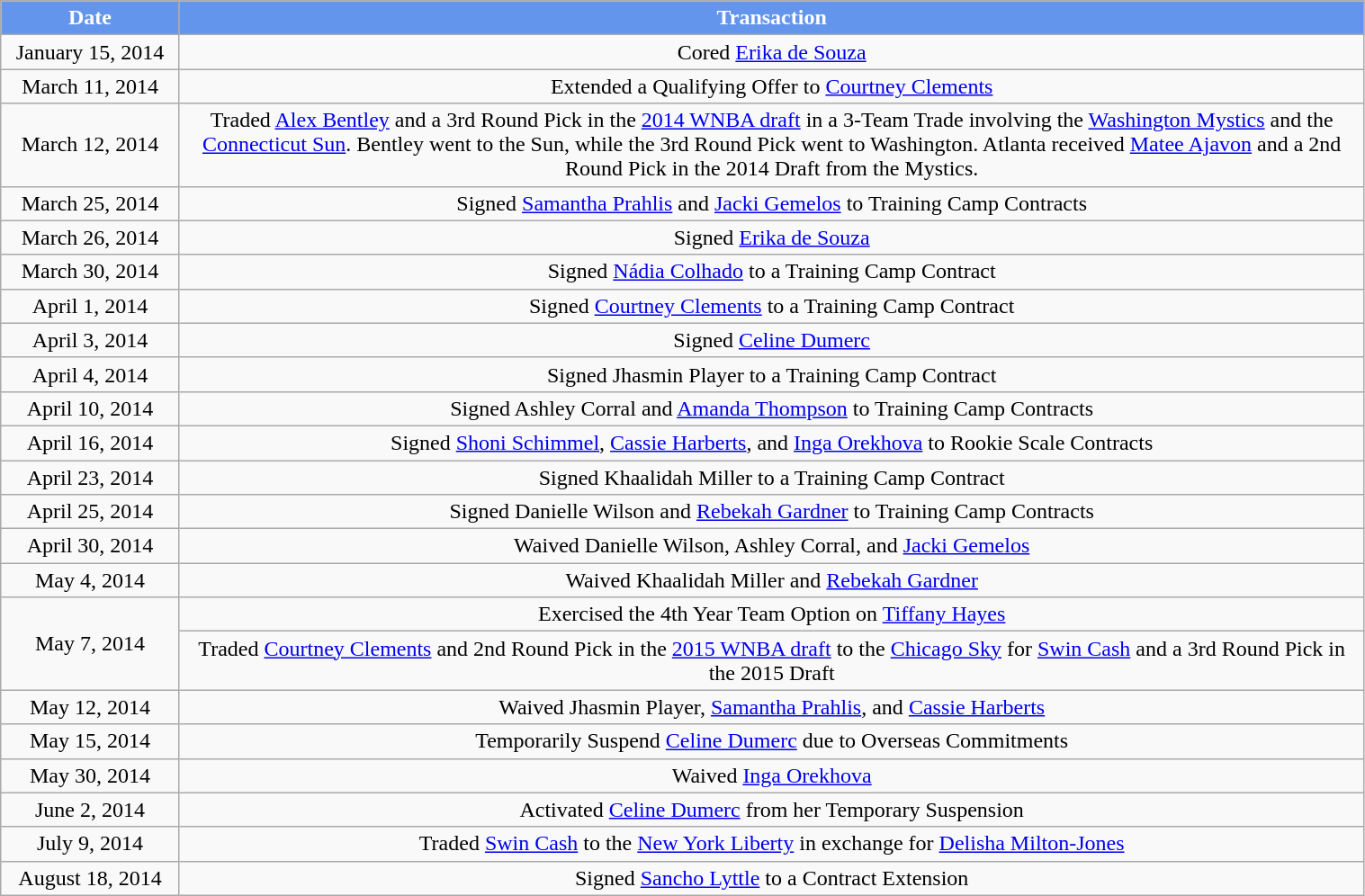<table class="wikitable" style="width:80%; text-align: center;">
<tr>
<th style="background:#6495ED;color:white;" width=125">Date</th>
<th style="background:#6495ED;color:white;" colspan="2">Transaction</th>
</tr>
<tr>
<td>January 15, 2014</td>
<td>Cored <a href='#'>Erika de Souza</a></td>
</tr>
<tr>
<td>March 11, 2014</td>
<td>Extended a Qualifying Offer to <a href='#'>Courtney Clements</a></td>
</tr>
<tr>
<td>March 12, 2014</td>
<td>Traded <a href='#'>Alex Bentley</a> and a 3rd Round Pick in the <a href='#'>2014 WNBA draft</a> in a 3-Team Trade involving the <a href='#'>Washington Mystics</a> and the <a href='#'>Connecticut Sun</a>. Bentley went to the Sun, while the 3rd Round Pick went to Washington. Atlanta received <a href='#'>Matee Ajavon</a> and a 2nd Round Pick in the 2014 Draft from the Mystics.</td>
</tr>
<tr>
<td>March 25, 2014</td>
<td>Signed <a href='#'>Samantha Prahlis</a> and <a href='#'>Jacki Gemelos</a> to Training Camp Contracts</td>
</tr>
<tr>
<td>March 26, 2014</td>
<td>Signed <a href='#'>Erika de Souza</a></td>
</tr>
<tr>
<td>March 30, 2014</td>
<td>Signed <a href='#'>Nádia Colhado</a> to a Training Camp Contract</td>
</tr>
<tr>
<td>April 1, 2014</td>
<td>Signed <a href='#'>Courtney Clements</a> to a Training Camp Contract</td>
</tr>
<tr>
<td>April 3, 2014</td>
<td>Signed <a href='#'>Celine Dumerc</a></td>
</tr>
<tr>
<td>April 4, 2014</td>
<td>Signed Jhasmin Player to a Training Camp Contract</td>
</tr>
<tr>
<td>April 10, 2014</td>
<td>Signed Ashley Corral and <a href='#'>Amanda Thompson</a> to Training Camp Contracts</td>
</tr>
<tr>
<td>April 16, 2014</td>
<td>Signed <a href='#'>Shoni Schimmel</a>, <a href='#'>Cassie Harberts</a>, and <a href='#'>Inga Orekhova</a> to Rookie Scale Contracts</td>
</tr>
<tr>
<td>April 23, 2014</td>
<td>Signed Khaalidah Miller to a Training Camp Contract</td>
</tr>
<tr>
<td>April 25, 2014</td>
<td>Signed Danielle Wilson and <a href='#'>Rebekah Gardner</a> to Training Camp Contracts </td>
</tr>
<tr>
<td>April 30, 2014</td>
<td>Waived Danielle Wilson, Ashley Corral, and <a href='#'>Jacki Gemelos</a></td>
</tr>
<tr>
<td>May 4, 2014</td>
<td>Waived Khaalidah Miller and <a href='#'>Rebekah Gardner</a></td>
</tr>
<tr>
<td rowspan=2>May 7, 2014</td>
<td>Exercised the 4th Year Team Option on <a href='#'>Tiffany Hayes</a></td>
</tr>
<tr>
<td>Traded <a href='#'>Courtney Clements</a> and 2nd Round Pick in the <a href='#'>2015 WNBA draft</a> to the <a href='#'>Chicago Sky</a> for <a href='#'>Swin Cash</a> and a 3rd Round Pick in the 2015 Draft</td>
</tr>
<tr>
<td>May 12, 2014</td>
<td>Waived Jhasmin Player, <a href='#'>Samantha Prahlis</a>, and <a href='#'>Cassie Harberts</a></td>
</tr>
<tr>
<td>May 15, 2014</td>
<td>Temporarily Suspend <a href='#'>Celine Dumerc</a> due to Overseas Commitments</td>
</tr>
<tr>
<td>May 30, 2014</td>
<td>Waived <a href='#'>Inga Orekhova</a></td>
</tr>
<tr>
<td>June 2, 2014</td>
<td>Activated <a href='#'>Celine Dumerc</a> from her Temporary Suspension</td>
</tr>
<tr>
<td>July 9, 2014</td>
<td>Traded <a href='#'>Swin Cash</a> to the <a href='#'>New York Liberty</a> in exchange for <a href='#'>Delisha Milton-Jones</a></td>
</tr>
<tr>
<td>August 18, 2014</td>
<td>Signed <a href='#'>Sancho Lyttle</a> to a Contract Extension</td>
</tr>
</table>
